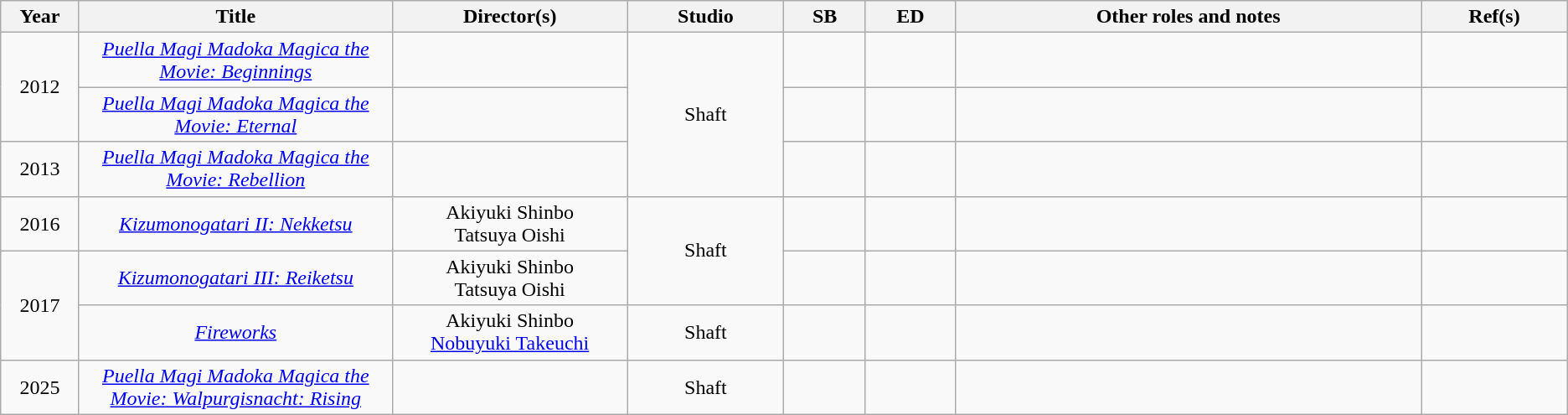<table class="wikitable sortable" style="text-align:center; margin=auto; ">
<tr>
<th scope="col" width=5%>Year</th>
<th scope="col" width=20%>Title</th>
<th scope="col" width=15%>Director(s)</th>
<th scope="col" width=10%>Studio</th>
<th scope="col" class="unsortable">SB</th>
<th scope="col" class="unsortable">ED</th>
<th scope="col" class="unsortable">Other roles and notes</th>
<th scope="col" class="unsortable">Ref(s)</th>
</tr>
<tr>
<td rowspan="2">2012</td>
<td><em><a href='#'>Puella Magi Madoka Magica the Movie: Beginnings</a></em></td>
<td></td>
<td rowspan="3">Shaft</td>
<td></td>
<td></td>
<td></td>
<td></td>
</tr>
<tr>
<td><em><a href='#'>Puella Magi Madoka Magica the Movie: Eternal</a></em></td>
<td></td>
<td></td>
<td></td>
<td></td>
<td></td>
</tr>
<tr>
<td>2013</td>
<td><em><a href='#'>Puella Magi Madoka Magica the Movie: Rebellion</a></em></td>
<td></td>
<td></td>
<td></td>
<td></td>
<td></td>
</tr>
<tr>
<td>2016</td>
<td><em><a href='#'>Kizumonogatari II: Nekketsu</a></em></td>
<td>Akiyuki Shinbo <br>Tatsuya Oishi</td>
<td rowspan="2">Shaft</td>
<td></td>
<td></td>
<td></td>
<td></td>
</tr>
<tr>
<td rowspan="2">2017</td>
<td><em><a href='#'>Kizumonogatari III: Reiketsu</a></em></td>
<td>Akiyuki Shinbo <br>Tatsuya Oishi</td>
<td></td>
<td></td>
<td></td>
<td></td>
</tr>
<tr>
<td><em><a href='#'>Fireworks</a></em></td>
<td>Akiyuki Shinbo <br><a href='#'>Nobuyuki Takeuchi</a></td>
<td>Shaft</td>
<td></td>
<td></td>
<td></td>
<td></td>
</tr>
<tr>
<td>2025</td>
<td><em><a href='#'>Puella Magi Madoka Magica the Movie: Walpurgisnacht: Rising</a></em></td>
<td></td>
<td>Shaft</td>
<td></td>
<td></td>
<td></td>
<td></td>
</tr>
</table>
